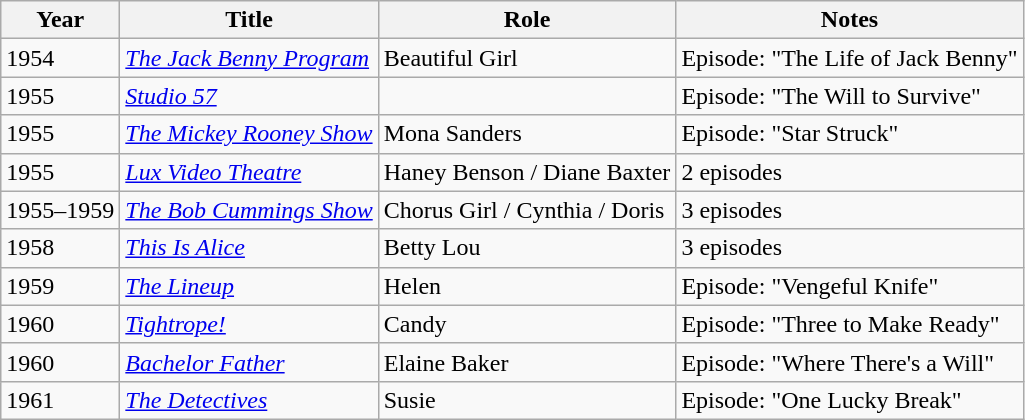<table class="wikitable sortable">
<tr>
<th>Year</th>
<th>Title</th>
<th>Role</th>
<th class="unsortable">Notes</th>
</tr>
<tr>
<td>1954</td>
<td><em><a href='#'>The Jack Benny Program</a></em></td>
<td>Beautiful Girl</td>
<td>Episode: "The Life of Jack Benny"</td>
</tr>
<tr>
<td>1955</td>
<td><em><a href='#'>Studio 57</a></em></td>
<td></td>
<td>Episode: "The Will to Survive"</td>
</tr>
<tr>
<td>1955</td>
<td><em><a href='#'>The Mickey Rooney Show</a></em></td>
<td>Mona Sanders</td>
<td>Episode: "Star Struck"</td>
</tr>
<tr>
<td>1955</td>
<td><em><a href='#'>Lux Video Theatre</a></em></td>
<td>Haney Benson / Diane Baxter</td>
<td>2 episodes</td>
</tr>
<tr>
<td>1955–1959</td>
<td><em><a href='#'>The Bob Cummings Show</a></em></td>
<td>Chorus Girl / Cynthia / Doris</td>
<td>3 episodes</td>
</tr>
<tr>
<td>1958</td>
<td><em><a href='#'>This Is Alice</a></em></td>
<td>Betty Lou</td>
<td>3 episodes</td>
</tr>
<tr>
<td>1959</td>
<td><em><a href='#'>The Lineup</a></em></td>
<td>Helen</td>
<td>Episode: "Vengeful Knife"</td>
</tr>
<tr>
<td>1960</td>
<td><em><a href='#'>Tightrope!</a></em></td>
<td>Candy</td>
<td>Episode: "Three to Make Ready"</td>
</tr>
<tr>
<td>1960</td>
<td><em><a href='#'>Bachelor Father</a></em></td>
<td>Elaine Baker</td>
<td>Episode: "Where There's a Will"</td>
</tr>
<tr>
<td>1961</td>
<td><em><a href='#'>The Detectives</a></em></td>
<td>Susie</td>
<td>Episode: "One Lucky Break"</td>
</tr>
</table>
